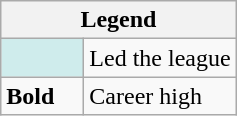<table class="wikitable mw-collapsible mw-collapsed">
<tr>
<th colspan="2">Legend</th>
</tr>
<tr>
<td style="background:#cfecec; width:3em;"></td>
<td>Led the league</td>
</tr>
<tr>
<td><strong>Bold</strong></td>
<td>Career high</td>
</tr>
</table>
